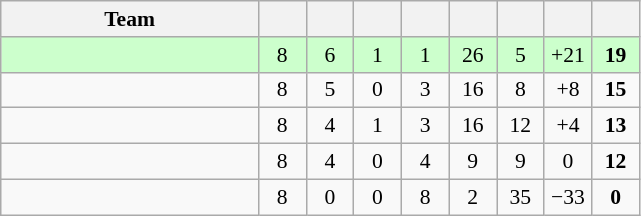<table class="wikitable" style="text-align:center; font-size:90%">
<tr>
<th width=165>Team</th>
<th width=25></th>
<th width=25></th>
<th width=25></th>
<th width=25></th>
<th width=25></th>
<th width=25></th>
<th width=25></th>
<th width=25></th>
</tr>
<tr style="background:#cfc;">
<td align=left></td>
<td>8</td>
<td>6</td>
<td>1</td>
<td>1</td>
<td>26</td>
<td>5</td>
<td>+21</td>
<td><strong>19</strong></td>
</tr>
<tr>
<td align=left></td>
<td>8</td>
<td>5</td>
<td>0</td>
<td>3</td>
<td>16</td>
<td>8</td>
<td>+8</td>
<td><strong>15</strong></td>
</tr>
<tr>
<td align=left></td>
<td>8</td>
<td>4</td>
<td>1</td>
<td>3</td>
<td>16</td>
<td>12</td>
<td>+4</td>
<td><strong>13</strong></td>
</tr>
<tr>
<td align=left></td>
<td>8</td>
<td>4</td>
<td>0</td>
<td>4</td>
<td>9</td>
<td>9</td>
<td>0</td>
<td><strong>12</strong></td>
</tr>
<tr>
<td align=left></td>
<td>8</td>
<td>0</td>
<td>0</td>
<td>8</td>
<td>2</td>
<td>35</td>
<td>−33</td>
<td><strong>0</strong></td>
</tr>
</table>
